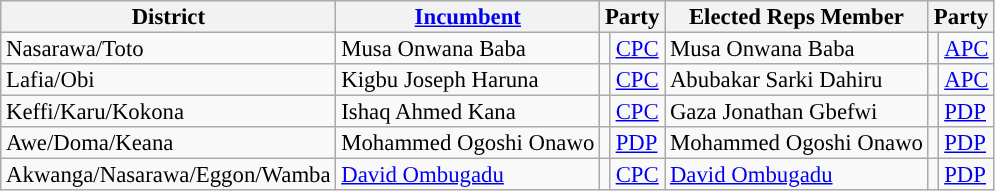<table class="sortable wikitable" style="font-size:95%;line-height:14px;">
<tr>
<th class="unsortable">District</th>
<th class="unsortable"><a href='#'>Incumbent</a></th>
<th colspan="2">Party</th>
<th class="unsortable">Elected Reps Member</th>
<th colspan="2">Party</th>
</tr>
<tr>
<td>Nasarawa/Toto</td>
<td>Musa Onwana Baba</td>
<td style="background:"></td>
<td><a href='#'>CPC</a></td>
<td>Musa Onwana Baba</td>
<td style="background:"></td>
<td><a href='#'>APC</a></td>
</tr>
<tr>
<td>Lafia/Obi</td>
<td>Kigbu Joseph Haruna</td>
<td style="background:"></td>
<td><a href='#'>CPC</a></td>
<td>Abubakar Sarki Dahiru</td>
<td style="background:"></td>
<td><a href='#'>APC</a></td>
</tr>
<tr>
<td>Keffi/Karu/Kokona</td>
<td>Ishaq Ahmed Kana</td>
<td style="background:"></td>
<td><a href='#'>CPC</a></td>
<td>Gaza Jonathan Gbefwi</td>
<td style="background:"></td>
<td><a href='#'>PDP</a></td>
</tr>
<tr>
<td>Awe/Doma/Keana</td>
<td>Mohammed Ogoshi Onawo</td>
<td style="background:"></td>
<td><a href='#'>PDP</a></td>
<td>Mohammed Ogoshi Onawo</td>
<td style="background:"></td>
<td><a href='#'>PDP</a></td>
</tr>
<tr>
<td>Akwanga/Nasarawa/Eggon/Wamba</td>
<td><a href='#'>David Ombugadu</a></td>
<td style="background:"></td>
<td><a href='#'>CPC</a></td>
<td><a href='#'>David Ombugadu</a></td>
<td style="background:"></td>
<td><a href='#'>PDP</a></td>
</tr>
</table>
